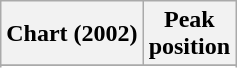<table class="wikitable sortable">
<tr>
<th align="left">Chart (2002)</th>
<th align="center">Peak<br>position</th>
</tr>
<tr>
</tr>
<tr>
</tr>
</table>
